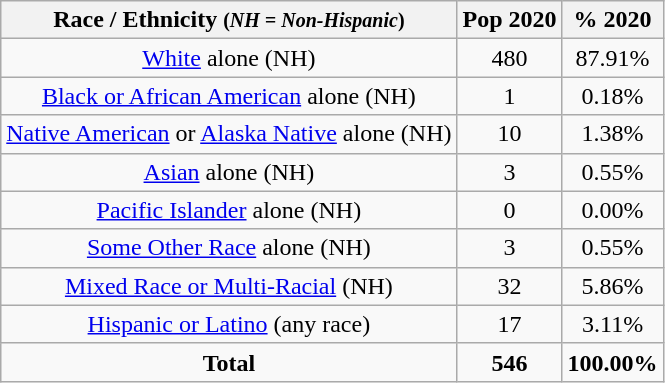<table class="wikitable" style="text-align:center;">
<tr>
<th>Race / Ethnicity <small>(<em>NH = Non-Hispanic</em>)</small></th>
<th>Pop 2020</th>
<th>% 2020</th>
</tr>
<tr>
<td><a href='#'>White</a> alone (NH)</td>
<td>480</td>
<td>87.91%</td>
</tr>
<tr>
<td><a href='#'>Black or African American</a> alone (NH)</td>
<td>1</td>
<td>0.18%</td>
</tr>
<tr>
<td><a href='#'>Native American</a> or <a href='#'>Alaska Native</a> alone (NH)</td>
<td>10</td>
<td>1.38%</td>
</tr>
<tr>
<td><a href='#'>Asian</a> alone (NH)</td>
<td>3</td>
<td>0.55%</td>
</tr>
<tr>
<td><a href='#'>Pacific Islander</a> alone (NH)</td>
<td>0</td>
<td>0.00%</td>
</tr>
<tr>
<td><a href='#'>Some Other Race</a> alone (NH)</td>
<td>3</td>
<td>0.55%</td>
</tr>
<tr>
<td><a href='#'>Mixed Race or Multi-Racial</a> (NH)</td>
<td>32</td>
<td>5.86%</td>
</tr>
<tr>
<td><a href='#'>Hispanic or Latino</a> (any race)</td>
<td>17</td>
<td>3.11%</td>
</tr>
<tr>
<td><strong>Total</strong></td>
<td><strong>546</strong></td>
<td><strong>100.00%</strong></td>
</tr>
</table>
